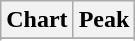<table class="wikitable sortable plainrowheaders" style="text-align:center">
<tr>
<th scope="col">Chart</th>
<th scope="col">Peak</th>
</tr>
<tr>
</tr>
<tr>
</tr>
<tr>
</tr>
</table>
